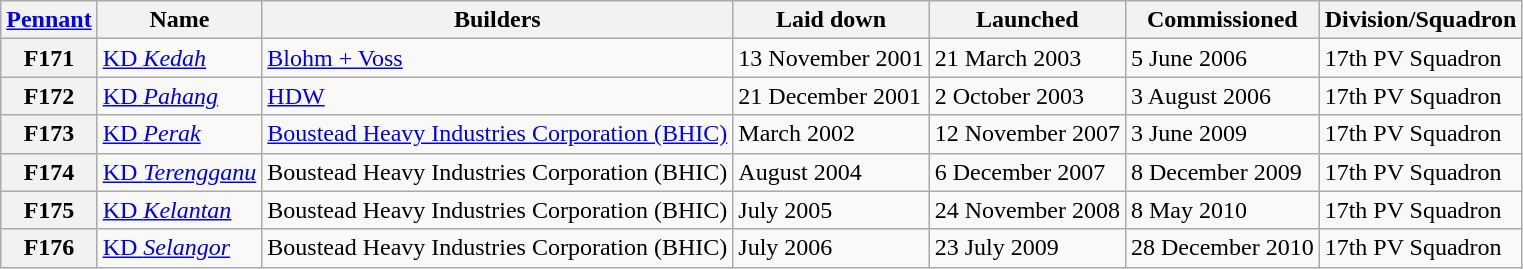<table class="wikitable plainrowheaders">
<tr>
<th scope="col"><a href='#'>Pennant</a></th>
<th scope="col">Name</th>
<th scope="col">Builders</th>
<th scope="col">Laid down</th>
<th scope="col">Launched</th>
<th scope="col">Commissioned</th>
<th scope="col">Division/Squadron</th>
</tr>
<tr>
<th scope="row">F171</th>
<td><a href='#'>KD <em>Kedah</em></a></td>
<td><a href='#'>Blohm + Voss</a></td>
<td>13 November 2001</td>
<td>21 March 2003</td>
<td>5 June 2006</td>
<td>17th PV Squadron</td>
</tr>
<tr>
<th scope="row">F172</th>
<td><a href='#'>KD <em>Pahang</em></a></td>
<td><a href='#'>HDW</a></td>
<td>21 December 2001</td>
<td>2 October 2003</td>
<td>3 August 2006</td>
<td>17th PV Squadron</td>
</tr>
<tr>
<th scope="row">F173</th>
<td><a href='#'>KD <em>Perak</em></a></td>
<td><a href='#'>Boustead Heavy Industries Corporation (BHIC)</a></td>
<td>March 2002</td>
<td>12 November 2007</td>
<td>3 June 2009</td>
<td>17th PV Squadron</td>
</tr>
<tr>
<th scope="row">F174</th>
<td><a href='#'>KD <em>Terengganu</em></a></td>
<td>Boustead Heavy Industries Corporation (BHIC)</td>
<td>August 2004</td>
<td>6 December 2007</td>
<td>8 December 2009</td>
<td>17th PV Squadron</td>
</tr>
<tr>
<th scope="row">F175</th>
<td><a href='#'>KD <em>Kelantan</em></a></td>
<td>Boustead Heavy Industries Corporation (BHIC)</td>
<td>July 2005</td>
<td>24 November 2008</td>
<td>8 May 2010</td>
<td>17th PV Squadron</td>
</tr>
<tr>
<th scope="row">F176</th>
<td><a href='#'>KD <em>Selangor</em></a></td>
<td>Boustead Heavy Industries Corporation (BHIC)</td>
<td>July 2006</td>
<td>23 July 2009</td>
<td>28 December 2010</td>
<td>17th PV Squadron</td>
</tr>
</table>
